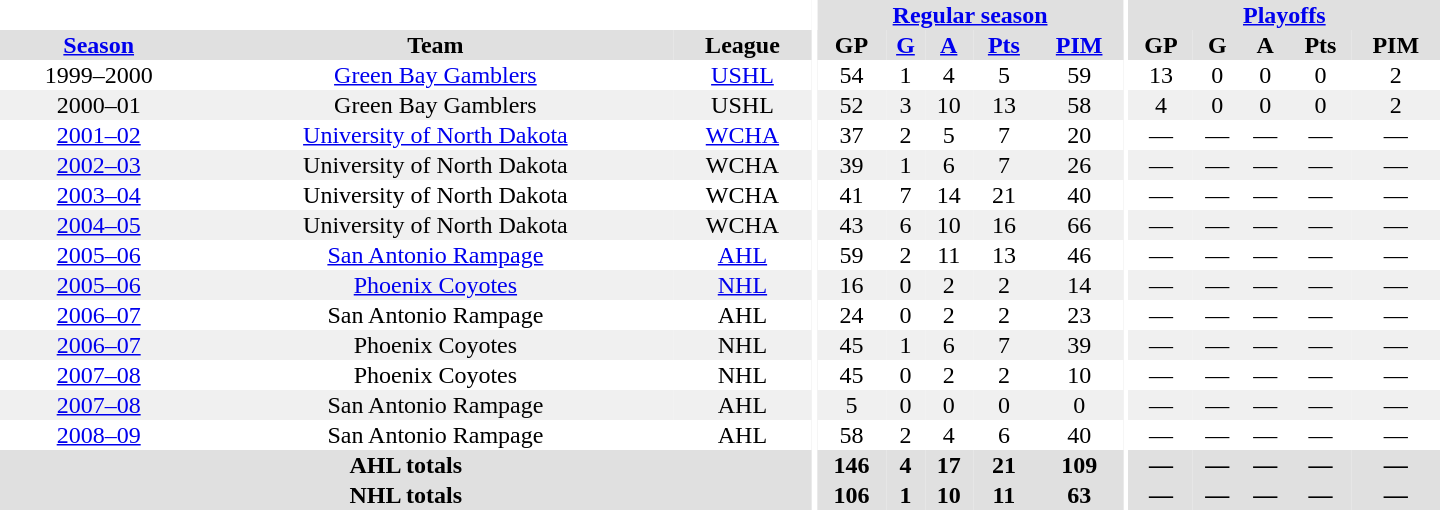<table border="0" cellpadding="1" cellspacing="0" style="text-align:center; width:60em">
<tr bgcolor="#e0e0e0">
<th colspan="3" bgcolor="#ffffff"></th>
<th rowspan="99" bgcolor="#ffffff"></th>
<th colspan="5"><a href='#'>Regular season</a></th>
<th rowspan="99" bgcolor="#ffffff"></th>
<th colspan="5"><a href='#'>Playoffs</a></th>
</tr>
<tr bgcolor="#e0e0e0">
<th><a href='#'>Season</a></th>
<th>Team</th>
<th>League</th>
<th>GP</th>
<th><a href='#'>G</a></th>
<th><a href='#'>A</a></th>
<th><a href='#'>Pts</a></th>
<th><a href='#'>PIM</a></th>
<th>GP</th>
<th>G</th>
<th>A</th>
<th>Pts</th>
<th>PIM</th>
</tr>
<tr>
<td>1999–2000</td>
<td><a href='#'>Green Bay Gamblers</a></td>
<td><a href='#'>USHL</a></td>
<td>54</td>
<td>1</td>
<td>4</td>
<td>5</td>
<td>59</td>
<td>13</td>
<td>0</td>
<td>0</td>
<td>0</td>
<td>2</td>
</tr>
<tr bgcolor="#f0f0f0">
<td>2000–01</td>
<td>Green Bay Gamblers</td>
<td>USHL</td>
<td>52</td>
<td>3</td>
<td>10</td>
<td>13</td>
<td>58</td>
<td>4</td>
<td>0</td>
<td>0</td>
<td>0</td>
<td>2</td>
</tr>
<tr>
<td><a href='#'>2001–02</a></td>
<td><a href='#'>University of North Dakota</a></td>
<td><a href='#'>WCHA</a></td>
<td>37</td>
<td>2</td>
<td>5</td>
<td>7</td>
<td>20</td>
<td>—</td>
<td>—</td>
<td>—</td>
<td>—</td>
<td>—</td>
</tr>
<tr bgcolor="#f0f0f0">
<td><a href='#'>2002–03</a></td>
<td>University of North Dakota</td>
<td>WCHA</td>
<td>39</td>
<td>1</td>
<td>6</td>
<td>7</td>
<td>26</td>
<td>—</td>
<td>—</td>
<td>—</td>
<td>—</td>
<td>—</td>
</tr>
<tr>
<td><a href='#'>2003–04</a></td>
<td>University of North Dakota</td>
<td>WCHA</td>
<td>41</td>
<td>7</td>
<td>14</td>
<td>21</td>
<td>40</td>
<td>—</td>
<td>—</td>
<td>—</td>
<td>—</td>
<td>—</td>
</tr>
<tr bgcolor="#f0f0f0">
<td><a href='#'>2004–05</a></td>
<td>University of North Dakota</td>
<td>WCHA</td>
<td>43</td>
<td>6</td>
<td>10</td>
<td>16</td>
<td>66</td>
<td>—</td>
<td>—</td>
<td>—</td>
<td>—</td>
<td>—</td>
</tr>
<tr>
<td><a href='#'>2005–06</a></td>
<td><a href='#'>San Antonio Rampage</a></td>
<td><a href='#'>AHL</a></td>
<td>59</td>
<td>2</td>
<td>11</td>
<td>13</td>
<td>46</td>
<td>—</td>
<td>—</td>
<td>—</td>
<td>—</td>
<td>—</td>
</tr>
<tr bgcolor="#f0f0f0">
<td><a href='#'>2005–06</a></td>
<td><a href='#'>Phoenix Coyotes</a></td>
<td><a href='#'>NHL</a></td>
<td>16</td>
<td>0</td>
<td>2</td>
<td>2</td>
<td>14</td>
<td>—</td>
<td>—</td>
<td>—</td>
<td>—</td>
<td>—</td>
</tr>
<tr>
<td><a href='#'>2006–07</a></td>
<td>San Antonio Rampage</td>
<td>AHL</td>
<td>24</td>
<td>0</td>
<td>2</td>
<td>2</td>
<td>23</td>
<td>—</td>
<td>—</td>
<td>—</td>
<td>—</td>
<td>—</td>
</tr>
<tr bgcolor="#f0f0f0">
<td><a href='#'>2006–07</a></td>
<td>Phoenix Coyotes</td>
<td>NHL</td>
<td>45</td>
<td>1</td>
<td>6</td>
<td>7</td>
<td>39</td>
<td>—</td>
<td>—</td>
<td>—</td>
<td>—</td>
<td>—</td>
</tr>
<tr>
<td><a href='#'>2007–08</a></td>
<td>Phoenix Coyotes</td>
<td>NHL</td>
<td>45</td>
<td>0</td>
<td>2</td>
<td>2</td>
<td>10</td>
<td>—</td>
<td>—</td>
<td>—</td>
<td>—</td>
<td>—</td>
</tr>
<tr bgcolor="#f0f0f0">
<td><a href='#'>2007–08</a></td>
<td>San Antonio Rampage</td>
<td>AHL</td>
<td>5</td>
<td>0</td>
<td>0</td>
<td>0</td>
<td>0</td>
<td>—</td>
<td>—</td>
<td>—</td>
<td>—</td>
<td>—</td>
</tr>
<tr>
<td><a href='#'>2008–09</a></td>
<td>San Antonio Rampage</td>
<td>AHL</td>
<td>58</td>
<td>2</td>
<td>4</td>
<td>6</td>
<td>40</td>
<td>—</td>
<td>—</td>
<td>—</td>
<td>—</td>
<td>—</td>
</tr>
<tr bgcolor="#e0e0e0">
<th colspan="3">AHL totals</th>
<th>146</th>
<th>4</th>
<th>17</th>
<th>21</th>
<th>109</th>
<th>—</th>
<th>—</th>
<th>—</th>
<th>—</th>
<th>—</th>
</tr>
<tr bgcolor="#e0e0e0">
<th colspan="3">NHL totals</th>
<th>106</th>
<th>1</th>
<th>10</th>
<th>11</th>
<th>63</th>
<th>—</th>
<th>—</th>
<th>—</th>
<th>—</th>
<th>—</th>
</tr>
</table>
